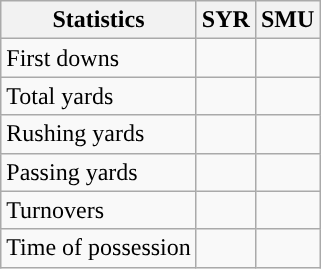<table class="wikitable" style="float:left">
<tr>
<th>Statistics</th>
<th>SYR</th>
<th>SMU</th>
</tr>
<tr>
<td>First downs</td>
<td></td>
<td></td>
</tr>
<tr>
<td>Total yards</td>
<td></td>
<td></td>
</tr>
<tr>
<td>Rushing yards</td>
<td></td>
<td></td>
</tr>
<tr>
<td>Passing yards</td>
<td></td>
<td></td>
</tr>
<tr>
<td>Turnovers</td>
<td></td>
<td></td>
</tr>
<tr>
<td>Time of possession</td>
<td></td>
<td></td>
</tr>
</table>
